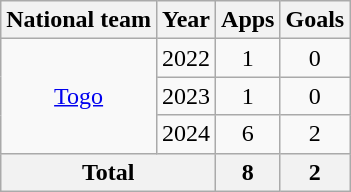<table class="wikitable" style="text-align:center">
<tr>
<th>National team</th>
<th>Year</th>
<th>Apps</th>
<th>Goals</th>
</tr>
<tr>
<td rowspan="3"><a href='#'>Togo</a></td>
<td>2022</td>
<td>1</td>
<td>0</td>
</tr>
<tr>
<td>2023</td>
<td>1</td>
<td>0</td>
</tr>
<tr>
<td>2024</td>
<td>6</td>
<td>2</td>
</tr>
<tr>
<th colspan="2">Total</th>
<th>8</th>
<th>2</th>
</tr>
</table>
